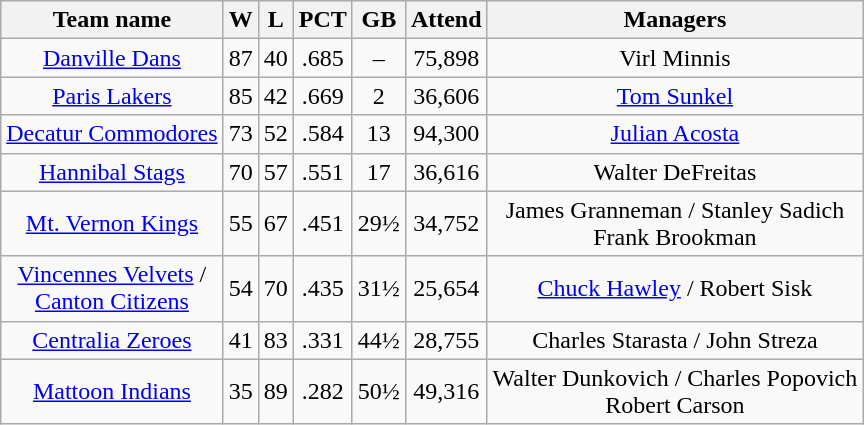<table class="wikitable">
<tr>
<th>Team name</th>
<th>W</th>
<th>L</th>
<th>PCT</th>
<th>GB</th>
<th>Attend</th>
<th>Managers</th>
</tr>
<tr align=center>
<td><a href='#'>Danville Dans</a></td>
<td>87</td>
<td>40</td>
<td>.685</td>
<td>–</td>
<td>75,898</td>
<td>Virl Minnis</td>
</tr>
<tr align=center>
<td><a href='#'>Paris Lakers</a></td>
<td>85</td>
<td>42</td>
<td>.669</td>
<td>2</td>
<td>36,606</td>
<td><a href='#'>Tom Sunkel</a></td>
</tr>
<tr align=center>
<td><a href='#'>Decatur Commodores</a></td>
<td>73</td>
<td>52</td>
<td>.584</td>
<td>13</td>
<td>94,300</td>
<td><a href='#'>Julian Acosta</a></td>
</tr>
<tr align=center>
<td><a href='#'>Hannibal Stags</a></td>
<td>70</td>
<td>57</td>
<td>.551</td>
<td>17</td>
<td>36,616</td>
<td>Walter DeFreitas</td>
</tr>
<tr align=center>
<td><a href='#'>Mt. Vernon Kings</a></td>
<td>55</td>
<td>67</td>
<td>.451</td>
<td>29½</td>
<td>34,752</td>
<td>James Granneman / Stanley Sadich <br> Frank Brookman</td>
</tr>
<tr align=center>
<td><a href='#'>Vincennes Velvets</a> /<br> <a href='#'>Canton Citizens</a></td>
<td>54</td>
<td>70</td>
<td>.435</td>
<td>31½</td>
<td>25,654</td>
<td><a href='#'>Chuck Hawley</a> / Robert Sisk</td>
</tr>
<tr align=center>
<td><a href='#'>Centralia Zeroes</a></td>
<td>41</td>
<td>83</td>
<td>.331</td>
<td>44½</td>
<td>28,755</td>
<td>Charles Starasta / John Streza</td>
</tr>
<tr align=center>
<td><a href='#'>Mattoon Indians</a></td>
<td>35</td>
<td>89</td>
<td>.282</td>
<td>50½</td>
<td>49,316</td>
<td>Walter Dunkovich / Charles Popovich<br> Robert Carson</td>
</tr>
</table>
